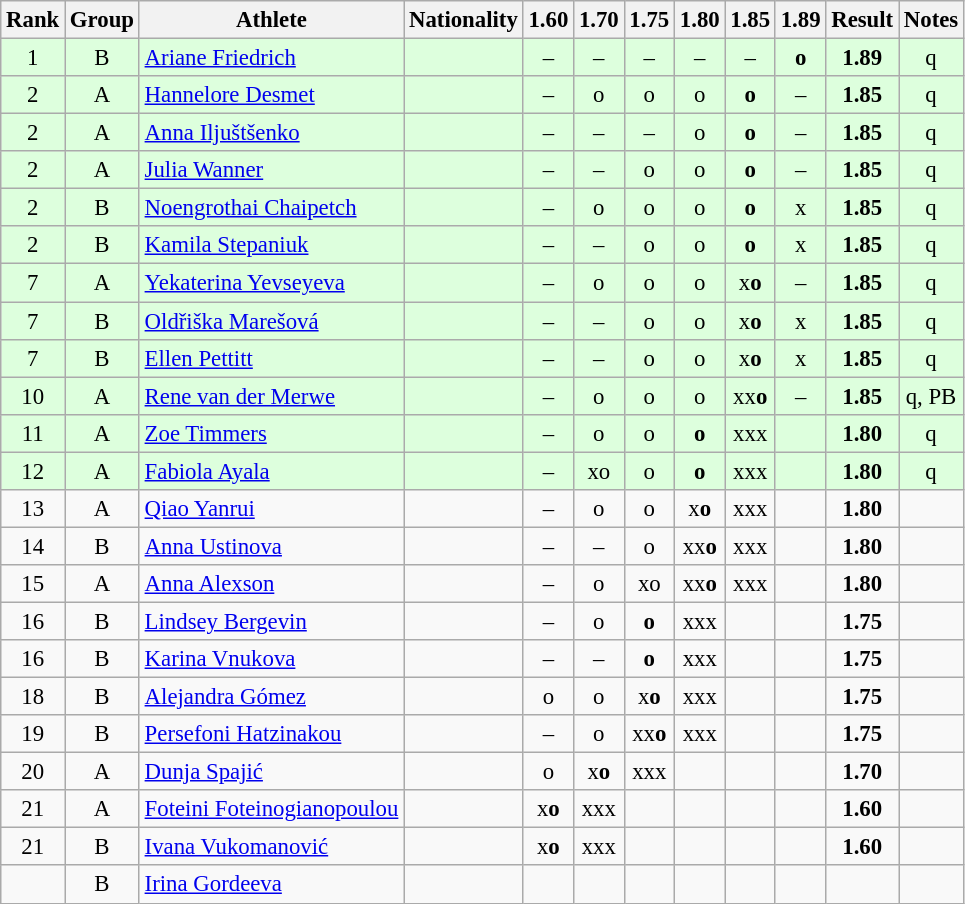<table class="wikitable sortable" style="text-align:center;font-size:95%">
<tr>
<th>Rank</th>
<th>Group</th>
<th>Athlete</th>
<th>Nationality</th>
<th>1.60</th>
<th>1.70</th>
<th>1.75</th>
<th>1.80</th>
<th>1.85</th>
<th>1.89</th>
<th>Result</th>
<th>Notes</th>
</tr>
<tr bgcolor=ddffdd>
<td>1</td>
<td>B</td>
<td align="left"><a href='#'>Ariane Friedrich</a></td>
<td align=left></td>
<td>–</td>
<td>–</td>
<td>–</td>
<td>–</td>
<td>–</td>
<td><strong>o</strong></td>
<td><strong>1.89</strong></td>
<td>q</td>
</tr>
<tr bgcolor=ddffdd>
<td>2</td>
<td>A</td>
<td align="left"><a href='#'>Hannelore Desmet</a></td>
<td align=left></td>
<td>–</td>
<td>o</td>
<td>o</td>
<td>o</td>
<td><strong>o</strong></td>
<td>–</td>
<td><strong>1.85</strong></td>
<td>q</td>
</tr>
<tr bgcolor=ddffdd>
<td>2</td>
<td>A</td>
<td align="left"><a href='#'>Anna Iljuštšenko</a></td>
<td align=left></td>
<td>–</td>
<td>–</td>
<td>–</td>
<td>o</td>
<td><strong>o</strong></td>
<td>–</td>
<td><strong>1.85</strong></td>
<td>q</td>
</tr>
<tr bgcolor=ddffdd>
<td>2</td>
<td>A</td>
<td align="left"><a href='#'>Julia Wanner</a></td>
<td align=left></td>
<td>–</td>
<td>–</td>
<td>o</td>
<td>o</td>
<td><strong>o</strong></td>
<td>–</td>
<td><strong>1.85</strong></td>
<td>q</td>
</tr>
<tr bgcolor=ddffdd>
<td>2</td>
<td>B</td>
<td align="left"><a href='#'>Noengrothai Chaipetch</a></td>
<td align=left></td>
<td>–</td>
<td>o</td>
<td>o</td>
<td>o</td>
<td><strong>o</strong></td>
<td>x</td>
<td><strong>1.85</strong></td>
<td>q</td>
</tr>
<tr bgcolor=ddffdd>
<td>2</td>
<td>B</td>
<td align="left"><a href='#'>Kamila Stepaniuk</a></td>
<td align=left></td>
<td>–</td>
<td>–</td>
<td>o</td>
<td>o</td>
<td><strong>o</strong></td>
<td>x</td>
<td><strong>1.85</strong></td>
<td>q</td>
</tr>
<tr bgcolor=ddffdd>
<td>7</td>
<td>A</td>
<td align="left"><a href='#'>Yekaterina Yevseyeva</a></td>
<td align=left></td>
<td>–</td>
<td>o</td>
<td>o</td>
<td>o</td>
<td>x<strong>o</strong></td>
<td>–</td>
<td><strong>1.85</strong></td>
<td>q</td>
</tr>
<tr bgcolor=ddffdd>
<td>7</td>
<td>B</td>
<td align="left"><a href='#'>Oldřiška Marešová</a></td>
<td align=left></td>
<td>–</td>
<td>–</td>
<td>o</td>
<td>o</td>
<td>x<strong>o</strong></td>
<td>x</td>
<td><strong>1.85</strong></td>
<td>q</td>
</tr>
<tr bgcolor=ddffdd>
<td>7</td>
<td>B</td>
<td align="left"><a href='#'>Ellen Pettitt</a></td>
<td align=left></td>
<td>–</td>
<td>–</td>
<td>o</td>
<td>o</td>
<td>x<strong>o</strong></td>
<td>x</td>
<td><strong>1.85</strong></td>
<td>q</td>
</tr>
<tr bgcolor=ddffdd>
<td>10</td>
<td>A</td>
<td align="left"><a href='#'>Rene van der Merwe</a></td>
<td align=left></td>
<td>–</td>
<td>o</td>
<td>o</td>
<td>o</td>
<td>xx<strong>o</strong></td>
<td>–</td>
<td><strong>1.85</strong></td>
<td>q, PB</td>
</tr>
<tr bgcolor=ddffdd>
<td>11</td>
<td>A</td>
<td align="left"><a href='#'>Zoe Timmers</a></td>
<td align=left></td>
<td>–</td>
<td>o</td>
<td>o</td>
<td><strong>o</strong></td>
<td>xxx</td>
<td></td>
<td><strong>1.80</strong></td>
<td>q</td>
</tr>
<tr bgcolor=ddffdd>
<td>12</td>
<td>A</td>
<td align="left"><a href='#'>Fabiola Ayala</a></td>
<td align=left></td>
<td>–</td>
<td>xo</td>
<td>o</td>
<td><strong>o</strong></td>
<td>xxx</td>
<td></td>
<td><strong>1.80</strong></td>
<td>q</td>
</tr>
<tr>
<td>13</td>
<td>A</td>
<td align="left"><a href='#'>Qiao Yanrui</a></td>
<td align=left></td>
<td>–</td>
<td>o</td>
<td>o</td>
<td>x<strong>o</strong></td>
<td>xxx</td>
<td></td>
<td><strong>1.80</strong></td>
<td></td>
</tr>
<tr>
<td>14</td>
<td>B</td>
<td align="left"><a href='#'>Anna Ustinova</a></td>
<td align=left></td>
<td>–</td>
<td>–</td>
<td>o</td>
<td>xx<strong>o</strong></td>
<td>xxx</td>
<td></td>
<td><strong>1.80</strong></td>
<td></td>
</tr>
<tr>
<td>15</td>
<td>A</td>
<td align="left"><a href='#'>Anna Alexson</a></td>
<td align=left></td>
<td>–</td>
<td>o</td>
<td>xo</td>
<td>xx<strong>o</strong></td>
<td>xxx</td>
<td></td>
<td><strong>1.80</strong></td>
<td></td>
</tr>
<tr>
<td>16</td>
<td>B</td>
<td align="left"><a href='#'>Lindsey Bergevin</a></td>
<td align=left></td>
<td>–</td>
<td>o</td>
<td><strong>o</strong></td>
<td>xxx</td>
<td></td>
<td></td>
<td><strong>1.75</strong></td>
<td></td>
</tr>
<tr>
<td>16</td>
<td>B</td>
<td align="left"><a href='#'>Karina Vnukova</a></td>
<td align=left></td>
<td>–</td>
<td>–</td>
<td><strong>o</strong></td>
<td>xxx</td>
<td></td>
<td></td>
<td><strong>1.75</strong></td>
<td></td>
</tr>
<tr>
<td>18</td>
<td>B</td>
<td align="left"><a href='#'>Alejandra Gómez</a></td>
<td align=left></td>
<td>o</td>
<td>o</td>
<td>x<strong>o</strong></td>
<td>xxx</td>
<td></td>
<td></td>
<td><strong>1.75</strong></td>
<td></td>
</tr>
<tr>
<td>19</td>
<td>B</td>
<td align="left"><a href='#'>Persefoni Hatzinakou</a></td>
<td align=left></td>
<td>–</td>
<td>o</td>
<td>xx<strong>o</strong></td>
<td>xxx</td>
<td></td>
<td></td>
<td><strong>1.75</strong></td>
<td></td>
</tr>
<tr>
<td>20</td>
<td>A</td>
<td align="left"><a href='#'>Dunja Spajić</a></td>
<td align=left></td>
<td>o</td>
<td>x<strong>o</strong></td>
<td>xxx</td>
<td></td>
<td></td>
<td></td>
<td><strong>1.70</strong></td>
<td></td>
</tr>
<tr>
<td>21</td>
<td>A</td>
<td align="left"><a href='#'>Foteini Foteinogianopoulou</a></td>
<td align=left></td>
<td>x<strong>o</strong></td>
<td>xxx</td>
<td></td>
<td></td>
<td></td>
<td></td>
<td><strong>1.60</strong></td>
<td></td>
</tr>
<tr>
<td>21</td>
<td>B</td>
<td align="left"><a href='#'>Ivana Vukomanović</a></td>
<td align=left></td>
<td>x<strong>o</strong></td>
<td>xxx</td>
<td></td>
<td></td>
<td></td>
<td></td>
<td><strong>1.60</strong></td>
<td></td>
</tr>
<tr>
<td></td>
<td>B</td>
<td align="left"><a href='#'>Irina Gordeeva</a></td>
<td align=left></td>
<td></td>
<td></td>
<td></td>
<td></td>
<td></td>
<td></td>
<td><strong></strong></td>
<td></td>
</tr>
</table>
